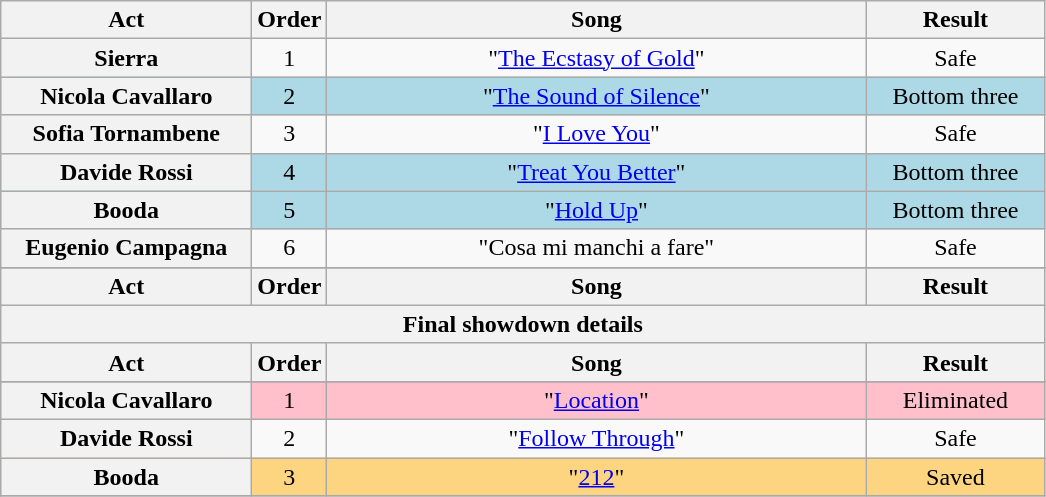<table class="wikitable plainrowheaders" style="text-align:center;">
<tr>
<th scope="col" style="width:10em;">Act</th>
<th scope="col">Order</th>
<th scope="col" style="width:22em;">Song</th>
<th scope="col" style="width:7em;">Result</th>
</tr>
<tr>
<th scope="row">Sierra</th>
<td>1</td>
<td>"<a href='#'>The Ecstasy of Gold</a>"</td>
<td>Safe</td>
</tr>
<tr bgcolor=lightblue>
<th scope="row">Nicola Cavallaro</th>
<td>2</td>
<td>"<a href='#'>The Sound of Silence</a>"</td>
<td>Bottom three</td>
</tr>
<tr>
<th scope="row">Sofia Tornambene</th>
<td>3</td>
<td>"<a href='#'>I Love You</a>"</td>
<td>Safe</td>
</tr>
<tr bgcolor=lightblue>
<th scope="row">Davide Rossi</th>
<td>4</td>
<td>"<a href='#'>Treat You Better</a>"</td>
<td>Bottom three</td>
</tr>
<tr bgcolor=lightblue>
<th scope="row">Booda</th>
<td>5</td>
<td>"<a href='#'>Hold Up</a>"</td>
<td>Bottom three</td>
</tr>
<tr>
<th scope="row">Eugenio Campagna</th>
<td>6</td>
<td>"Cosa mi manchi a fare"</td>
<td>Safe</td>
</tr>
<tr>
</tr>
<tr>
<th scope="col" style="width:10em;">Act</th>
<th scope="col">Order</th>
<th scope="col" style="width:20em;">Song</th>
<th scope="col" style="width:7em;">Result</th>
</tr>
<tr>
<th colspan="4">Final showdown details</th>
</tr>
<tr>
<th scope="col" style="width:10em;">Act</th>
<th scope="col">Order</th>
<th scope="col" style="width:20em;">Song</th>
<th scope="col" style="width:7em;">Result</th>
</tr>
<tr>
</tr>
<tr bgcolor=pink>
<th scope="row">Nicola Cavallaro</th>
<td>1</td>
<td>"<a href='#'>Location</a>"</td>
<td>Eliminated</td>
</tr>
<tr>
<th scope="row">Davide Rossi</th>
<td>2</td>
<td>"<a href='#'>Follow Through</a>"</td>
<td>Safe</td>
</tr>
<tr style="background:#fdd581">
<th scope="row">Booda</th>
<td>3</td>
<td>"<a href='#'>212</a>"</td>
<td>Saved</td>
</tr>
<tr>
</tr>
</table>
